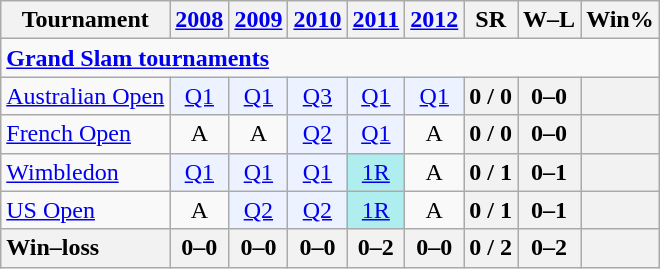<table class=wikitable style=text-align:center>
<tr>
<th>Tournament</th>
<th><a href='#'>2008</a></th>
<th><a href='#'>2009</a></th>
<th><a href='#'>2010</a></th>
<th><a href='#'>2011</a></th>
<th><a href='#'>2012</a></th>
<th>SR</th>
<th>W–L</th>
<th>Win%</th>
</tr>
<tr>
<td colspan=25 style=text-align:left><a href='#'><strong>Grand Slam tournaments</strong></a></td>
</tr>
<tr>
<td align=left><a href='#'>Australian Open</a></td>
<td bgcolor=ecf2ff><a href='#'>Q1</a></td>
<td bgcolor=ecf2ff><a href='#'>Q1</a></td>
<td bgcolor=ecf2ff><a href='#'>Q3</a></td>
<td bgcolor=ecf2ff><a href='#'>Q1</a></td>
<td bgcolor=ecf2ff><a href='#'>Q1</a></td>
<th>0 / 0</th>
<th>0–0</th>
<th></th>
</tr>
<tr>
<td align=left><a href='#'>French Open</a></td>
<td>A</td>
<td>A</td>
<td bgcolor=ecf2ff><a href='#'>Q2</a></td>
<td bgcolor=ecf2ff><a href='#'>Q1</a></td>
<td>A</td>
<th>0 / 0</th>
<th>0–0</th>
<th></th>
</tr>
<tr>
<td align=left><a href='#'>Wimbledon</a></td>
<td bgcolor=ecf2ff><a href='#'>Q1</a></td>
<td bgcolor=ecf2ff><a href='#'>Q1</a></td>
<td bgcolor=ecf2ff><a href='#'>Q1</a></td>
<td bgcolor=afeeee><a href='#'>1R</a></td>
<td>A</td>
<th>0 / 1</th>
<th>0–1</th>
<th></th>
</tr>
<tr>
<td align=left><a href='#'>US Open</a></td>
<td>A</td>
<td bgcolor=ecf2ff><a href='#'>Q2</a></td>
<td bgcolor=ecf2ff><a href='#'>Q2</a></td>
<td bgcolor=afeeee><a href='#'>1R</a></td>
<td>A</td>
<th>0 / 1</th>
<th>0–1</th>
<th></th>
</tr>
<tr>
<th style=text-align:left><strong>Win–loss</strong></th>
<th>0–0</th>
<th>0–0</th>
<th>0–0</th>
<th>0–2</th>
<th>0–0</th>
<th>0 / 2</th>
<th>0–2</th>
<th></th>
</tr>
</table>
